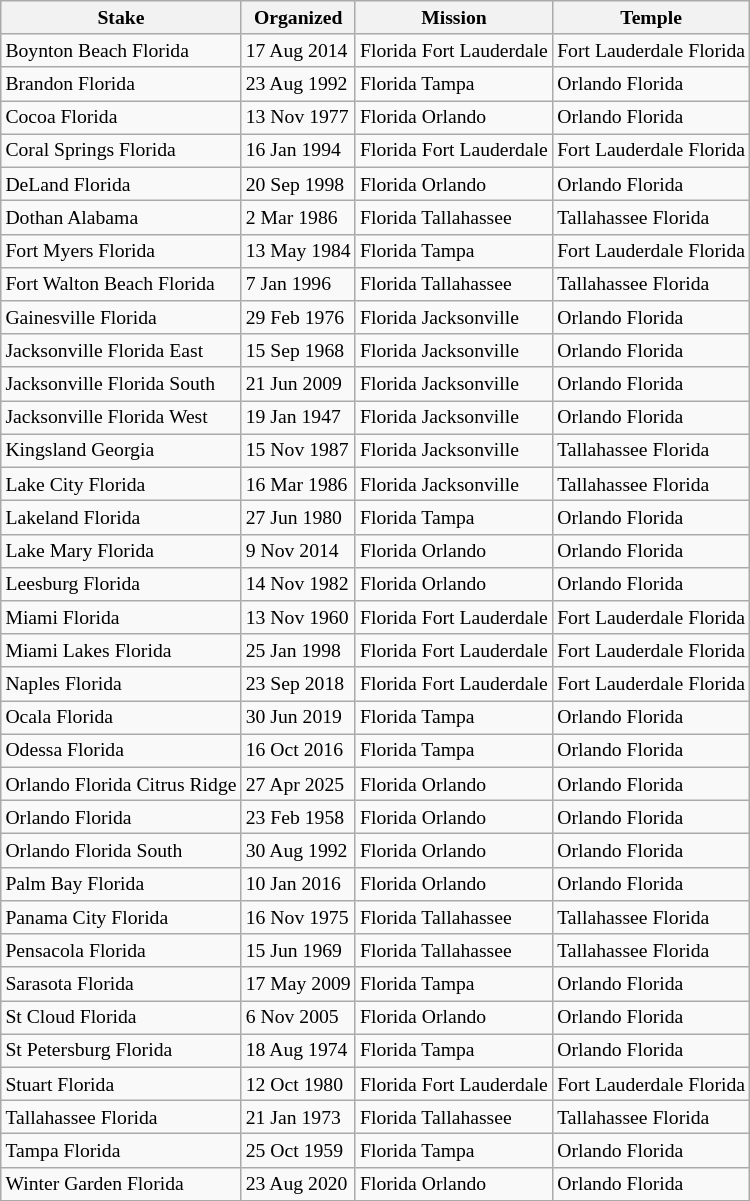<table class="wikitable sortable mw-collapsible mw-collapsed" style="font-size:82%">
<tr>
<th>Stake</th>
<th>Organized</th>
<th>Mission</th>
<th>Temple</th>
</tr>
<tr>
<td>Boynton Beach Florida</td>
<td>17 Aug 2014</td>
<td>Florida Fort Lauderdale</td>
<td>Fort Lauderdale Florida</td>
</tr>
<tr>
<td>Brandon Florida</td>
<td>23 Aug 1992</td>
<td>Florida Tampa</td>
<td>Orlando Florida</td>
</tr>
<tr>
<td>Cocoa Florida</td>
<td>13 Nov 1977</td>
<td>Florida Orlando</td>
<td>Orlando Florida</td>
</tr>
<tr>
<td>Coral Springs Florida</td>
<td>16 Jan 1994</td>
<td>Florida Fort Lauderdale</td>
<td>Fort Lauderdale Florida</td>
</tr>
<tr>
<td>DeLand Florida</td>
<td>20 Sep 1998</td>
<td>Florida Orlando</td>
<td>Orlando Florida</td>
</tr>
<tr>
<td>Dothan Alabama</td>
<td>2 Mar 1986</td>
<td>Florida Tallahassee</td>
<td>Tallahassee Florida</td>
</tr>
<tr>
<td>Fort Myers Florida</td>
<td>13 May 1984</td>
<td>Florida Tampa</td>
<td>Fort Lauderdale Florida</td>
</tr>
<tr>
<td>Fort Walton Beach Florida</td>
<td>7 Jan 1996</td>
<td>Florida Tallahassee</td>
<td>Tallahassee Florida</td>
</tr>
<tr>
<td>Gainesville Florida</td>
<td>29 Feb 1976</td>
<td>Florida Jacksonville</td>
<td>Orlando Florida</td>
</tr>
<tr>
<td>Jacksonville Florida East</td>
<td>15 Sep 1968</td>
<td>Florida Jacksonville</td>
<td>Orlando Florida</td>
</tr>
<tr>
<td>Jacksonville Florida South</td>
<td>21 Jun 2009</td>
<td>Florida Jacksonville</td>
<td>Orlando Florida</td>
</tr>
<tr>
<td>Jacksonville Florida West</td>
<td>19 Jan 1947</td>
<td>Florida Jacksonville</td>
<td>Orlando Florida</td>
</tr>
<tr>
<td>Kingsland Georgia</td>
<td>15 Nov 1987</td>
<td>Florida Jacksonville</td>
<td>Tallahassee Florida</td>
</tr>
<tr>
<td>Lake City Florida</td>
<td>16 Mar 1986</td>
<td>Florida Jacksonville</td>
<td>Tallahassee Florida</td>
</tr>
<tr>
<td>Lakeland Florida</td>
<td>27 Jun 1980</td>
<td>Florida Tampa</td>
<td>Orlando Florida</td>
</tr>
<tr>
<td>Lake Mary Florida</td>
<td>9 Nov 2014</td>
<td>Florida Orlando</td>
<td>Orlando Florida</td>
</tr>
<tr>
<td>Leesburg Florida</td>
<td>14 Nov 1982</td>
<td>Florida Orlando</td>
<td>Orlando Florida</td>
</tr>
<tr>
<td>Miami Florida</td>
<td>13 Nov 1960</td>
<td>Florida Fort Lauderdale</td>
<td>Fort Lauderdale Florida</td>
</tr>
<tr>
<td>Miami Lakes Florida</td>
<td>25 Jan 1998</td>
<td>Florida Fort Lauderdale</td>
<td>Fort Lauderdale Florida</td>
</tr>
<tr>
<td>Naples Florida</td>
<td>23 Sep 2018</td>
<td>Florida Fort Lauderdale</td>
<td>Fort Lauderdale Florida</td>
</tr>
<tr>
<td>Ocala Florida</td>
<td>30 Jun 2019</td>
<td>Florida Tampa</td>
<td>Orlando Florida</td>
</tr>
<tr>
<td>Odessa Florida</td>
<td>16 Oct 2016</td>
<td>Florida Tampa</td>
<td>Orlando Florida</td>
</tr>
<tr>
<td>Orlando Florida Citrus Ridge</td>
<td>27 Apr 2025</td>
<td>Florida Orlando</td>
<td>Orlando Florida</td>
</tr>
<tr>
<td>Orlando Florida</td>
<td>23 Feb 1958</td>
<td>Florida Orlando</td>
<td>Orlando Florida</td>
</tr>
<tr>
<td>Orlando Florida South</td>
<td>30 Aug 1992</td>
<td>Florida Orlando</td>
<td>Orlando Florida</td>
</tr>
<tr>
<td>Palm Bay Florida</td>
<td>10 Jan 2016</td>
<td>Florida Orlando</td>
<td>Orlando Florida</td>
</tr>
<tr>
<td>Panama City Florida</td>
<td>16 Nov 1975</td>
<td>Florida Tallahassee</td>
<td>Tallahassee Florida</td>
</tr>
<tr>
<td>Pensacola Florida</td>
<td>15 Jun 1969</td>
<td>Florida Tallahassee</td>
<td>Tallahassee Florida</td>
</tr>
<tr>
<td>Sarasota Florida</td>
<td>17 May 2009</td>
<td>Florida Tampa</td>
<td>Orlando Florida</td>
</tr>
<tr>
<td>St Cloud Florida</td>
<td>6 Nov 2005</td>
<td>Florida Orlando</td>
<td>Orlando Florida</td>
</tr>
<tr>
<td>St Petersburg Florida</td>
<td>18 Aug 1974</td>
<td>Florida Tampa</td>
<td>Orlando Florida</td>
</tr>
<tr>
<td>Stuart Florida</td>
<td>12 Oct 1980</td>
<td>Florida Fort Lauderdale</td>
<td>Fort Lauderdale Florida</td>
</tr>
<tr>
<td>Tallahassee Florida</td>
<td>21 Jan 1973</td>
<td>Florida Tallahassee</td>
<td>Tallahassee Florida</td>
</tr>
<tr>
<td>Tampa Florida</td>
<td>25 Oct 1959</td>
<td>Florida Tampa</td>
<td>Orlando Florida</td>
</tr>
<tr>
<td>Winter Garden Florida</td>
<td>23 Aug 2020</td>
<td>Florida Orlando</td>
<td>Orlando Florida</td>
</tr>
</table>
